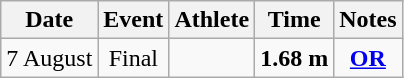<table class=wikitable style=text-align:center>
<tr>
<th>Date</th>
<th>Event</th>
<th>Athlete</th>
<th>Time</th>
<th>Notes</th>
</tr>
<tr>
<td>7 August</td>
<td>Final</td>
<td align=left><br></td>
<td><strong>1.68 m</strong></td>
<td><strong><a href='#'>OR</a></strong></td>
</tr>
</table>
